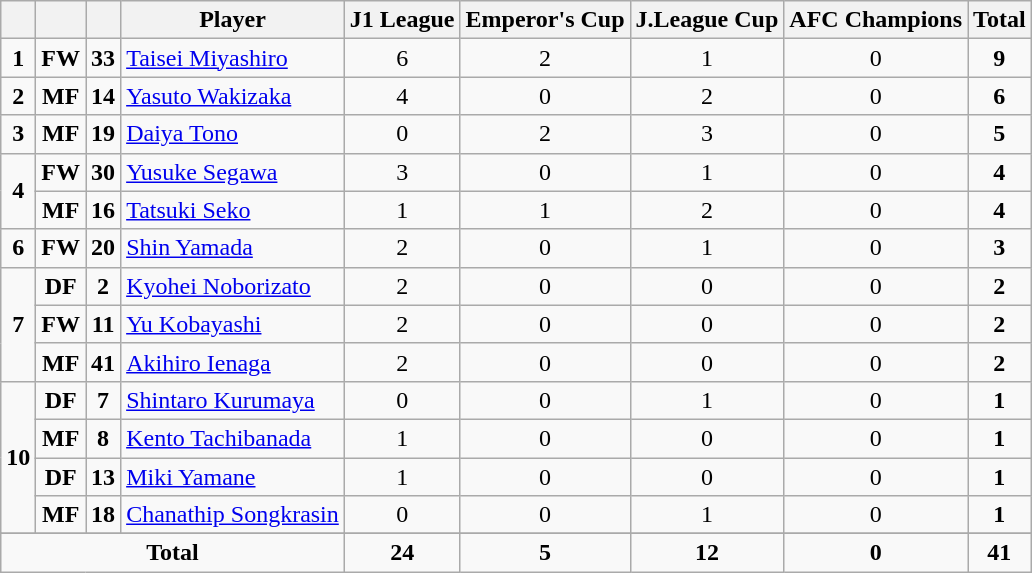<table class="wikitable sortable" style="text-align:center">
<tr>
<th></th>
<th></th>
<th></th>
<th>Player</th>
<th>J1 League</th>
<th>Emperor's Cup</th>
<th>J.League Cup</th>
<th>AFC Champions</th>
<th><strong>Total</strong></th>
</tr>
<tr>
<td rowspan="1"><strong>1</strong></td>
<td><strong>FW</strong></td>
<td><strong>33</strong></td>
<td style="text-align:left;"> <a href='#'>Taisei Miyashiro</a></td>
<td>6</td>
<td>2</td>
<td>1</td>
<td>0</td>
<td><strong>9</strong></td>
</tr>
<tr>
<td rowspan="1"><strong>2</strong></td>
<td><strong>MF</strong></td>
<td><strong>14</strong></td>
<td style="text-align:left;"> <a href='#'>Yasuto Wakizaka</a></td>
<td>4</td>
<td>0</td>
<td>2</td>
<td>0</td>
<td><strong>6</strong></td>
</tr>
<tr>
<td rowspan="1"><strong>3</strong></td>
<td><strong>MF</strong></td>
<td><strong>19</strong></td>
<td style="text-align:left;"> <a href='#'>Daiya Tono</a></td>
<td>0</td>
<td>2</td>
<td>3</td>
<td>0</td>
<td><strong>5</strong></td>
</tr>
<tr>
<td rowspan="2"><strong>4</strong></td>
<td><strong>FW</strong></td>
<td><strong>30</strong></td>
<td style="text-align:left;"> <a href='#'>Yusuke Segawa</a></td>
<td>3</td>
<td>0</td>
<td>1</td>
<td>0</td>
<td><strong>4</strong></td>
</tr>
<tr>
<td><strong>MF</strong></td>
<td><strong>16</strong></td>
<td style="text-align:left;"> <a href='#'>Tatsuki Seko</a></td>
<td>1</td>
<td>1</td>
<td>2</td>
<td>0</td>
<td><strong>4</strong></td>
</tr>
<tr>
<td rowspan="1"><strong>6</strong></td>
<td><strong>FW</strong></td>
<td><strong>20</strong></td>
<td style="text-align:left;"> <a href='#'>Shin Yamada</a></td>
<td>2</td>
<td>0</td>
<td>1</td>
<td>0</td>
<td><strong>3</strong></td>
</tr>
<tr>
<td rowspan="3"><strong>7</strong></td>
<td><strong>DF</strong></td>
<td><strong>2</strong></td>
<td style="text-align:left;"> <a href='#'>Kyohei Noborizato</a></td>
<td>2</td>
<td>0</td>
<td>0</td>
<td>0</td>
<td><strong>2</strong></td>
</tr>
<tr>
<td><strong>FW</strong></td>
<td><strong>11</strong></td>
<td style="text-align:left;"> <a href='#'>Yu Kobayashi</a></td>
<td>2</td>
<td>0</td>
<td>0</td>
<td>0</td>
<td><strong>2</strong></td>
</tr>
<tr>
<td><strong>MF</strong></td>
<td><strong>41</strong></td>
<td style="text-align:left;"> <a href='#'>Akihiro Ienaga</a></td>
<td>2</td>
<td>0</td>
<td>0</td>
<td>0</td>
<td><strong>2</strong></td>
</tr>
<tr>
<td rowspan="4"><strong>10</strong></td>
<td><strong>DF</strong></td>
<td><strong>7</strong></td>
<td style="text-align:left;"> <a href='#'>Shintaro Kurumaya</a></td>
<td>0</td>
<td>0</td>
<td>1</td>
<td>0</td>
<td><strong>1</strong></td>
</tr>
<tr>
<td><strong>MF</strong></td>
<td><strong>8</strong></td>
<td style="text-align:left;"> <a href='#'>Kento Tachibanada</a></td>
<td>1</td>
<td>0</td>
<td>0</td>
<td>0</td>
<td><strong>1</strong></td>
</tr>
<tr>
<td><strong>DF</strong></td>
<td><strong>13</strong></td>
<td style="text-align:left;"> <a href='#'>Miki Yamane</a></td>
<td>1</td>
<td>0</td>
<td>0</td>
<td>0</td>
<td><strong>1</strong></td>
</tr>
<tr>
<td><strong>MF</strong></td>
<td><strong>18</strong></td>
<td style="text-align:left;"> <a href='#'>Chanathip Songkrasin</a></td>
<td>0</td>
<td>0</td>
<td>1</td>
<td>0</td>
<td><strong>1</strong></td>
</tr>
<tr>
</tr>
<tr class="sortbottom">
<td colspan="4"><strong>Total</strong></td>
<td><strong>24</strong></td>
<td><strong>5</strong></td>
<td><strong>12</strong></td>
<td><strong>0</strong></td>
<td><strong>41</strong></td>
</tr>
</table>
